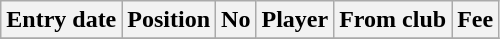<table class="wikitable sortable">
<tr>
<th>Entry date</th>
<th>Position</th>
<th>No</th>
<th>Player</th>
<th>From club</th>
<th>Fee</th>
</tr>
<tr>
</tr>
</table>
